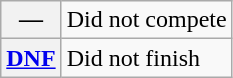<table class="wikitable">
<tr>
<th scope="row">—</th>
<td>Did not compete</td>
</tr>
<tr>
<th scope="row"><a href='#'>DNF</a></th>
<td>Did not finish</td>
</tr>
</table>
